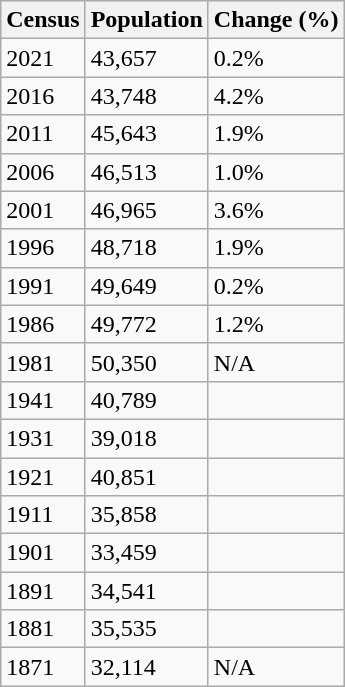<table class="wikitable">
<tr>
<th>Census</th>
<th>Population</th>
<th>Change (%)</th>
</tr>
<tr>
<td>2021</td>
<td>43,657</td>
<td>0.2%</td>
</tr>
<tr>
<td>2016</td>
<td>43,748</td>
<td>4.2%</td>
</tr>
<tr>
<td>2011</td>
<td>45,643</td>
<td>1.9%</td>
</tr>
<tr>
<td>2006</td>
<td>46,513</td>
<td>1.0%</td>
</tr>
<tr>
<td>2001</td>
<td>46,965</td>
<td>3.6%</td>
</tr>
<tr>
<td>1996</td>
<td>48,718</td>
<td>1.9%</td>
</tr>
<tr>
<td>1991</td>
<td>49,649</td>
<td>0.2%</td>
</tr>
<tr>
<td>1986</td>
<td>49,772</td>
<td>1.2%</td>
</tr>
<tr>
<td>1981</td>
<td>50,350</td>
<td>N/A</td>
</tr>
<tr>
<td>1941</td>
<td>40,789</td>
<td></td>
</tr>
<tr>
<td>1931</td>
<td>39,018</td>
<td></td>
</tr>
<tr>
<td>1921</td>
<td>40,851</td>
<td></td>
</tr>
<tr>
<td>1911</td>
<td>35,858</td>
<td></td>
</tr>
<tr>
<td>1901</td>
<td>33,459</td>
<td></td>
</tr>
<tr>
<td>1891</td>
<td>34,541</td>
<td></td>
</tr>
<tr>
<td>1881</td>
<td>35,535</td>
<td></td>
</tr>
<tr>
<td>1871</td>
<td>32,114</td>
<td>N/A</td>
</tr>
</table>
